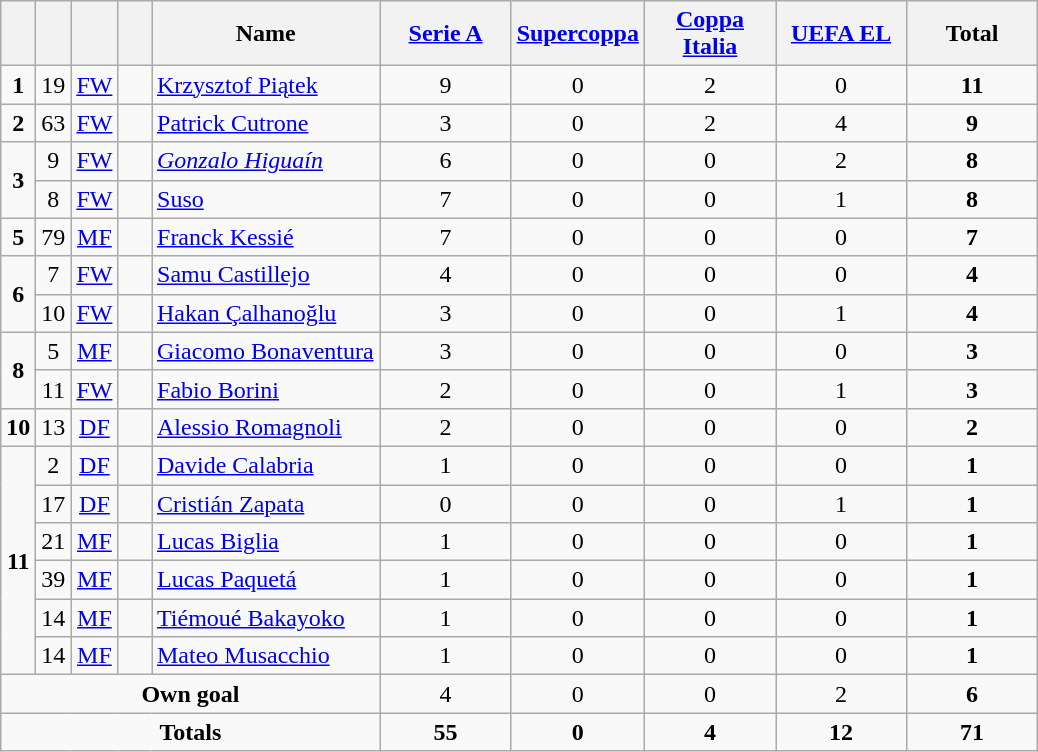<table class="wikitable" style="text-align:center">
<tr>
<th width=15></th>
<th width=15></th>
<th width=15></th>
<th width=15></th>
<th width=145>Name</th>
<th width=80><a href='#'>Serie A</a></th>
<th width=80><a href='#'>Supercoppa</a></th>
<th width=80><a href='#'>Coppa Italia</a></th>
<th width=80><a href='#'>UEFA EL</a></th>
<th width=80>Total</th>
</tr>
<tr>
<td><strong>1</strong></td>
<td>19</td>
<td><a href='#'>FW</a></td>
<td></td>
<td align=left><a href='#'>Krzysztof Piątek</a></td>
<td>9</td>
<td>0</td>
<td>2</td>
<td>0</td>
<td><strong>11</strong></td>
</tr>
<tr>
<td><strong>2</strong></td>
<td>63</td>
<td><a href='#'>FW</a></td>
<td></td>
<td align=left><a href='#'>Patrick Cutrone</a></td>
<td>3</td>
<td>0</td>
<td>2</td>
<td>4</td>
<td><strong>9</strong></td>
</tr>
<tr>
<td rowspan=2><strong>3</strong></td>
<td>9</td>
<td><a href='#'>FW</a></td>
<td></td>
<td align=left><em><a href='#'>Gonzalo Higuaín</a></em></td>
<td>6</td>
<td>0</td>
<td>0</td>
<td>2</td>
<td><strong>8</strong></td>
</tr>
<tr>
<td>8</td>
<td><a href='#'>FW</a></td>
<td></td>
<td align=left><a href='#'>Suso</a></td>
<td>7</td>
<td>0</td>
<td>0</td>
<td>1</td>
<td><strong>8</strong></td>
</tr>
<tr>
<td><strong>5</strong></td>
<td>79</td>
<td><a href='#'>MF</a></td>
<td></td>
<td align=left><a href='#'>Franck Kessié</a></td>
<td>7</td>
<td>0</td>
<td>0</td>
<td>0</td>
<td><strong>7</strong></td>
</tr>
<tr>
<td rowspan=2><strong>6</strong></td>
<td>7</td>
<td><a href='#'>FW</a></td>
<td></td>
<td align=left><a href='#'>Samu Castillejo</a></td>
<td>4</td>
<td>0</td>
<td>0</td>
<td>0</td>
<td><strong>4</strong></td>
</tr>
<tr>
<td>10</td>
<td><a href='#'>FW</a></td>
<td></td>
<td align=left><a href='#'>Hakan Çalhanoğlu</a></td>
<td>3</td>
<td>0</td>
<td>0</td>
<td>1</td>
<td><strong>4</strong></td>
</tr>
<tr>
<td rowspan=2><strong>8</strong></td>
<td>5</td>
<td><a href='#'>MF</a></td>
<td></td>
<td align=left><a href='#'>Giacomo Bonaventura</a></td>
<td>3</td>
<td>0</td>
<td>0</td>
<td>0</td>
<td><strong>3</strong></td>
</tr>
<tr>
<td>11</td>
<td><a href='#'>FW</a></td>
<td></td>
<td align=left><a href='#'>Fabio Borini</a></td>
<td>2</td>
<td>0</td>
<td>0</td>
<td>1</td>
<td><strong>3</strong></td>
</tr>
<tr>
<td><strong>10</strong></td>
<td>13</td>
<td><a href='#'>DF</a></td>
<td></td>
<td align=left><a href='#'>Alessio Romagnoli</a></td>
<td>2</td>
<td>0</td>
<td>0</td>
<td>0</td>
<td><strong>2</strong></td>
</tr>
<tr>
<td rowspan=6><strong>11</strong></td>
<td>2</td>
<td><a href='#'>DF</a></td>
<td></td>
<td align=left><a href='#'>Davide Calabria</a></td>
<td>1</td>
<td>0</td>
<td>0</td>
<td>0</td>
<td><strong>1</strong></td>
</tr>
<tr>
<td>17</td>
<td><a href='#'>DF</a></td>
<td></td>
<td align=left><a href='#'>Cristián Zapata</a></td>
<td>0</td>
<td>0</td>
<td>0</td>
<td>1</td>
<td><strong>1</strong></td>
</tr>
<tr>
<td>21</td>
<td><a href='#'>MF</a></td>
<td></td>
<td align=left><a href='#'>Lucas Biglia</a></td>
<td>1</td>
<td>0</td>
<td>0</td>
<td>0</td>
<td><strong>1</strong></td>
</tr>
<tr>
<td>39</td>
<td><a href='#'>MF</a></td>
<td></td>
<td align=left><a href='#'>Lucas Paquetá</a></td>
<td>1</td>
<td>0</td>
<td>0</td>
<td>0</td>
<td><strong>1</strong></td>
</tr>
<tr>
<td>14</td>
<td><a href='#'>MF</a></td>
<td></td>
<td align=left><a href='#'>Tiémoué Bakayoko</a></td>
<td>1</td>
<td>0</td>
<td>0</td>
<td>0</td>
<td><strong>1</strong></td>
</tr>
<tr>
<td>14</td>
<td><a href='#'>MF</a></td>
<td></td>
<td align=left><a href='#'>Mateo Musacchio</a></td>
<td>1</td>
<td>0</td>
<td>0</td>
<td>0</td>
<td><strong>1</strong></td>
</tr>
<tr>
<td colspan=5><strong>Own goal</strong></td>
<td>4</td>
<td>0</td>
<td>0</td>
<td>2</td>
<td><strong>6</strong></td>
</tr>
<tr>
<td colspan=5><strong>Totals</strong></td>
<td><strong>55</strong></td>
<td><strong>0</strong></td>
<td><strong>4</strong></td>
<td><strong>12</strong></td>
<td><strong>71</strong></td>
</tr>
</table>
